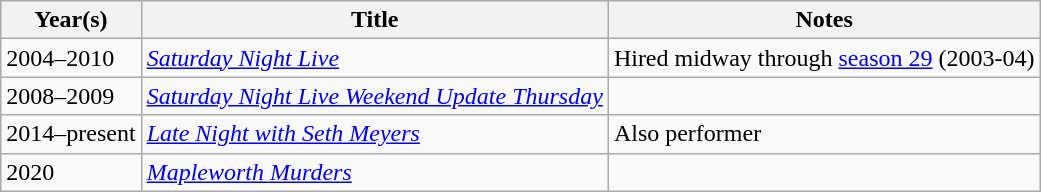<table class="wikitable sortable">
<tr>
<th>Year(s)</th>
<th>Title</th>
<th class="unsortable">Notes</th>
</tr>
<tr>
<td>2004–2010</td>
<td><em><a href='#'>Saturday Night Live</a></em></td>
<td>Hired midway through <a href='#'>season 29</a> (2003-04)</td>
</tr>
<tr>
<td>2008–2009</td>
<td><em><a href='#'>Saturday Night Live Weekend Update Thursday</a></em></td>
<td></td>
</tr>
<tr>
<td>2014–present</td>
<td><em><a href='#'>Late Night with Seth Meyers</a></em></td>
<td>Also performer</td>
</tr>
<tr>
<td>2020</td>
<td><em><a href='#'>Mapleworth Murders</a></em></td>
<td></td>
</tr>
</table>
